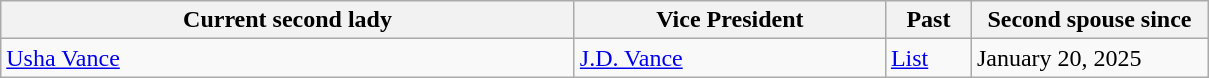<table class="sortable wikitable">
<tr>
<th width="375px">Current second lady</th>
<th width="200px">Vice President</th>
<th width="50px">Past</th>
<th width="150px">Second spouse since</th>
</tr>
<tr>
<td><a href='#'>Usha Vance</a></td>
<td><a href='#'>J.D. Vance</a></td>
<td><a href='#'>List</a></td>
<td>January 20, 2025</td>
</tr>
</table>
